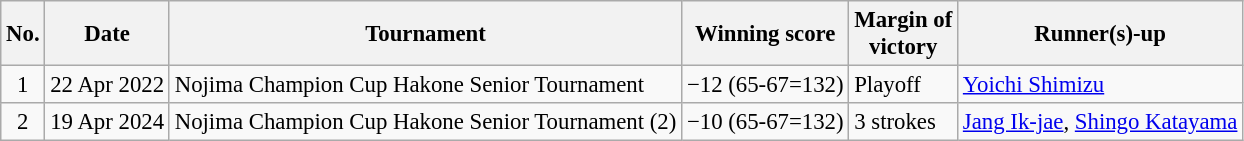<table class="wikitable" style="font-size:95%;">
<tr>
<th>No.</th>
<th>Date</th>
<th>Tournament</th>
<th>Winning score</th>
<th>Margin of<br>victory</th>
<th>Runner(s)-up</th>
</tr>
<tr>
<td align=center>1</td>
<td align=right>22 Apr 2022</td>
<td>Nojima Champion Cup Hakone Senior Tournament</td>
<td>−12 (65-67=132)</td>
<td>Playoff</td>
<td> <a href='#'>Yoichi Shimizu</a></td>
</tr>
<tr>
<td align=center>2</td>
<td align=right>19 Apr 2024</td>
<td>Nojima Champion Cup Hakone Senior Tournament (2)</td>
<td>−10 (65-67=132)</td>
<td>3 strokes</td>
<td> <a href='#'>Jang Ik-jae</a>,  <a href='#'>Shingo Katayama</a></td>
</tr>
</table>
